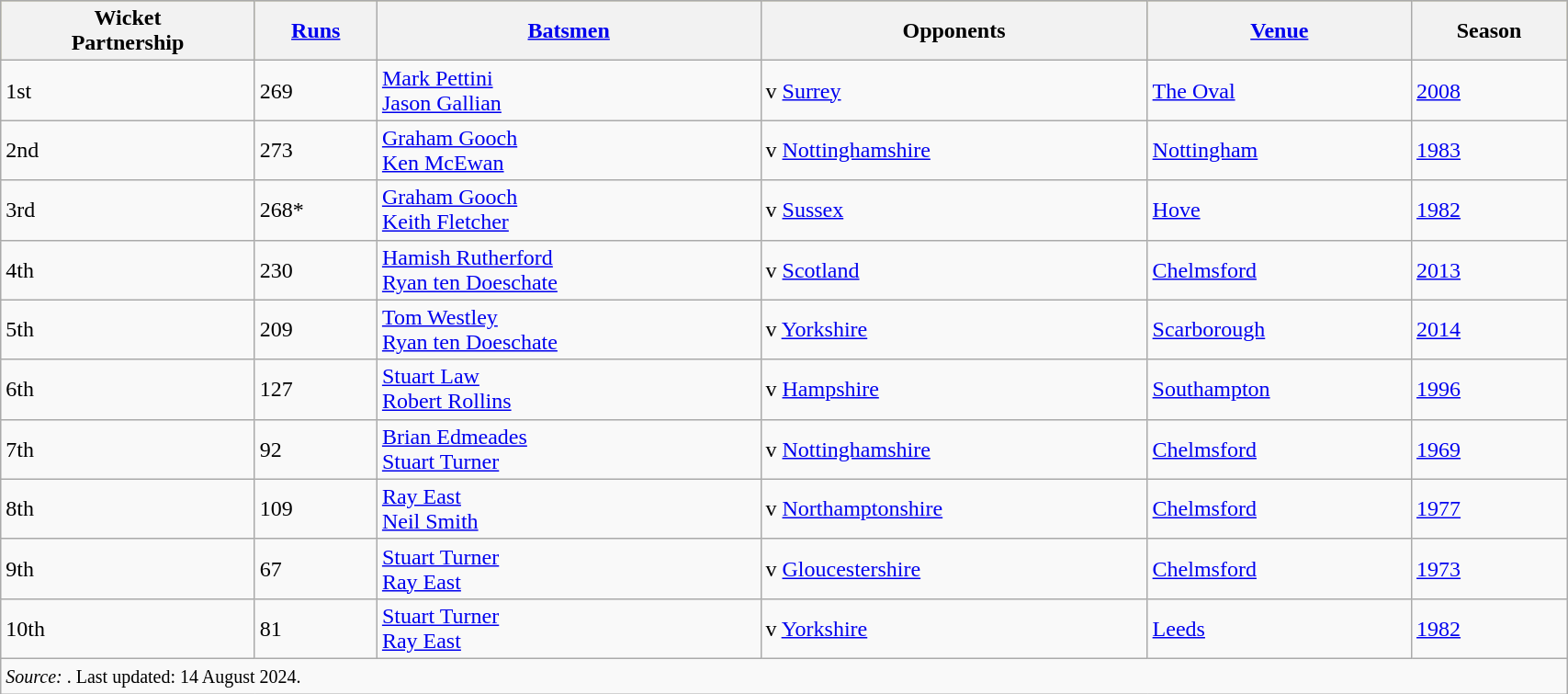<table class="wikitable" width=90%>
<tr bgcolor=#bdb76b>
<th>Wicket<br>Partnership</th>
<th><a href='#'>Runs</a></th>
<th><a href='#'>Batsmen</a></th>
<th>Opponents</th>
<th><a href='#'>Venue</a></th>
<th>Season</th>
</tr>
<tr>
<td>1st</td>
<td>269</td>
<td> <a href='#'>Mark Pettini</a><br> <a href='#'>Jason Gallian</a></td>
<td>v <a href='#'>Surrey</a></td>
<td><a href='#'>The Oval</a></td>
<td><a href='#'>2008</a></td>
</tr>
<tr>
<td>2nd</td>
<td>273</td>
<td> <a href='#'>Graham Gooch</a><br> <a href='#'>Ken McEwan</a></td>
<td>v <a href='#'>Nottinghamshire</a></td>
<td><a href='#'>Nottingham</a></td>
<td><a href='#'>1983</a></td>
</tr>
<tr>
<td>3rd</td>
<td>268*</td>
<td> <a href='#'>Graham Gooch</a><br> <a href='#'>Keith Fletcher</a></td>
<td>v <a href='#'>Sussex</a></td>
<td><a href='#'>Hove</a></td>
<td><a href='#'>1982</a></td>
</tr>
<tr>
<td>4th</td>
<td>230</td>
<td> <a href='#'>Hamish Rutherford</a><br> <a href='#'>Ryan ten Doeschate</a></td>
<td>v <a href='#'>Scotland</a></td>
<td><a href='#'>Chelmsford</a></td>
<td><a href='#'>2013</a></td>
</tr>
<tr>
<td>5th</td>
<td>209</td>
<td> <a href='#'>Tom Westley</a><br> <a href='#'>Ryan ten Doeschate</a></td>
<td>v <a href='#'>Yorkshire</a></td>
<td><a href='#'>Scarborough</a></td>
<td><a href='#'>2014</a></td>
</tr>
<tr )>
<td>6th</td>
<td>127</td>
<td> <a href='#'>Stuart Law</a><br> <a href='#'>Robert Rollins</a></td>
<td>v <a href='#'>Hampshire</a></td>
<td><a href='#'>Southampton</a></td>
<td><a href='#'>1996</a></td>
</tr>
<tr>
<td>7th</td>
<td>92</td>
<td> <a href='#'>Brian Edmeades</a><br> <a href='#'>Stuart Turner</a></td>
<td>v <a href='#'>Nottinghamshire</a></td>
<td><a href='#'>Chelmsford</a></td>
<td><a href='#'>1969</a></td>
</tr>
<tr>
<td>8th</td>
<td>109</td>
<td> <a href='#'>Ray East</a><br> <a href='#'>Neil Smith</a></td>
<td>v <a href='#'>Northamptonshire</a></td>
<td><a href='#'>Chelmsford</a></td>
<td><a href='#'>1977</a></td>
</tr>
<tr>
<td>9th</td>
<td>67</td>
<td> <a href='#'>Stuart Turner</a><br> <a href='#'>Ray East</a></td>
<td>v <a href='#'>Gloucestershire</a></td>
<td><a href='#'>Chelmsford</a></td>
<td><a href='#'>1973</a></td>
</tr>
<tr>
<td>10th</td>
<td>81</td>
<td> <a href='#'>Stuart Turner</a><br> <a href='#'>Ray East</a></td>
<td>v <a href='#'>Yorkshire</a></td>
<td><a href='#'>Leeds</a></td>
<td><a href='#'>1982</a></td>
</tr>
<tr>
<td colspan=6><small><em>Source: </em>. Last updated: 14 August 2024.</small></td>
</tr>
</table>
